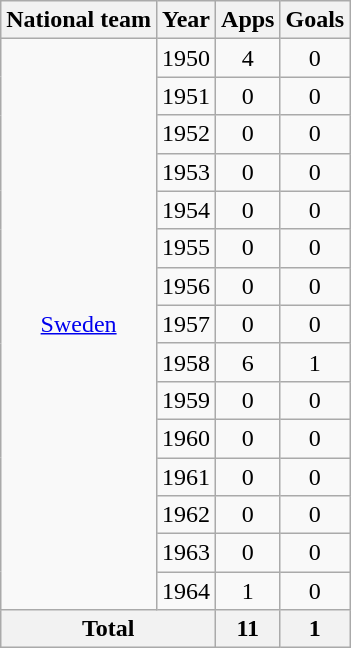<table class="wikitable" style="text-align:center">
<tr>
<th>National team</th>
<th>Year</th>
<th>Apps</th>
<th>Goals</th>
</tr>
<tr>
<td rowspan="15"><a href='#'>Sweden</a></td>
<td>1950</td>
<td>4</td>
<td>0</td>
</tr>
<tr>
<td>1951</td>
<td>0</td>
<td>0</td>
</tr>
<tr>
<td>1952</td>
<td>0</td>
<td>0</td>
</tr>
<tr>
<td>1953</td>
<td>0</td>
<td>0</td>
</tr>
<tr>
<td>1954</td>
<td>0</td>
<td>0</td>
</tr>
<tr>
<td>1955</td>
<td>0</td>
<td>0</td>
</tr>
<tr>
<td>1956</td>
<td>0</td>
<td>0</td>
</tr>
<tr>
<td>1957</td>
<td>0</td>
<td>0</td>
</tr>
<tr>
<td>1958</td>
<td>6</td>
<td>1</td>
</tr>
<tr>
<td>1959</td>
<td>0</td>
<td>0</td>
</tr>
<tr>
<td>1960</td>
<td>0</td>
<td>0</td>
</tr>
<tr>
<td>1961</td>
<td>0</td>
<td>0</td>
</tr>
<tr>
<td>1962</td>
<td>0</td>
<td>0</td>
</tr>
<tr>
<td>1963</td>
<td>0</td>
<td>0</td>
</tr>
<tr>
<td>1964</td>
<td>1</td>
<td>0</td>
</tr>
<tr>
<th colspan="2">Total</th>
<th>11</th>
<th>1</th>
</tr>
</table>
